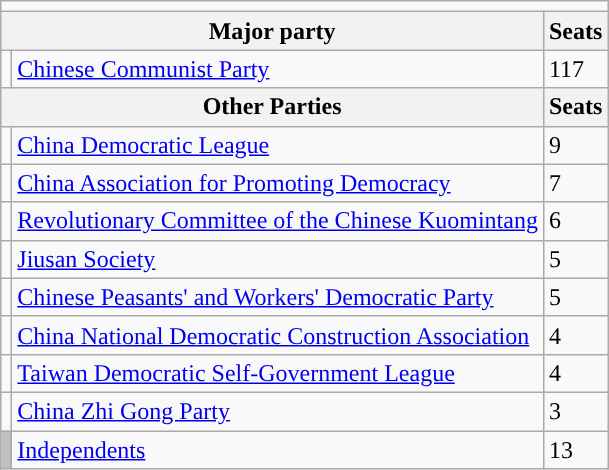<table class="wikitable">
<tr>
<td colspan=6></td>
</tr>
<tr>
<th colspan="2">Major party</th>
<th>Seats</th>
</tr>
<tr>
<td style="background: "></td>
<td><a href='#'>Chinese Communist Party</a></td>
<td>117</td>
</tr>
<tr>
<th colspan="2">Other Parties</th>
<th>Seats</th>
</tr>
<tr>
<td style="background: "></td>
<td><a href='#'>China Democratic League</a></td>
<td>9</td>
</tr>
<tr>
<td style="background: "></td>
<td><a href='#'>China Association for Promoting Democracy</a></td>
<td>7</td>
</tr>
<tr>
<td style="background: "></td>
<td><a href='#'>Revolutionary Committee of the Chinese Kuomintang</a></td>
<td>6</td>
</tr>
<tr>
<td style="background: "></td>
<td><a href='#'>Jiusan Society</a></td>
<td>5</td>
</tr>
<tr>
<td style="background: "></td>
<td><a href='#'>Chinese Peasants' and Workers' Democratic Party</a></td>
<td>5</td>
</tr>
<tr>
<td style="background: "></td>
<td><a href='#'>China National Democratic Construction Association</a></td>
<td>4</td>
</tr>
<tr>
<td style="background: "></td>
<td><a href='#'>Taiwan Democratic Self-Government League</a></td>
<td>4</td>
</tr>
<tr>
<td style="background: "></td>
<td><a href='#'>China Zhi Gong Party</a></td>
<td>3</td>
</tr>
<tr>
<td style="background: #C0C0C0"></td>
<td><a href='#'>Independents</a></td>
<td>13</td>
</tr>
</table>
